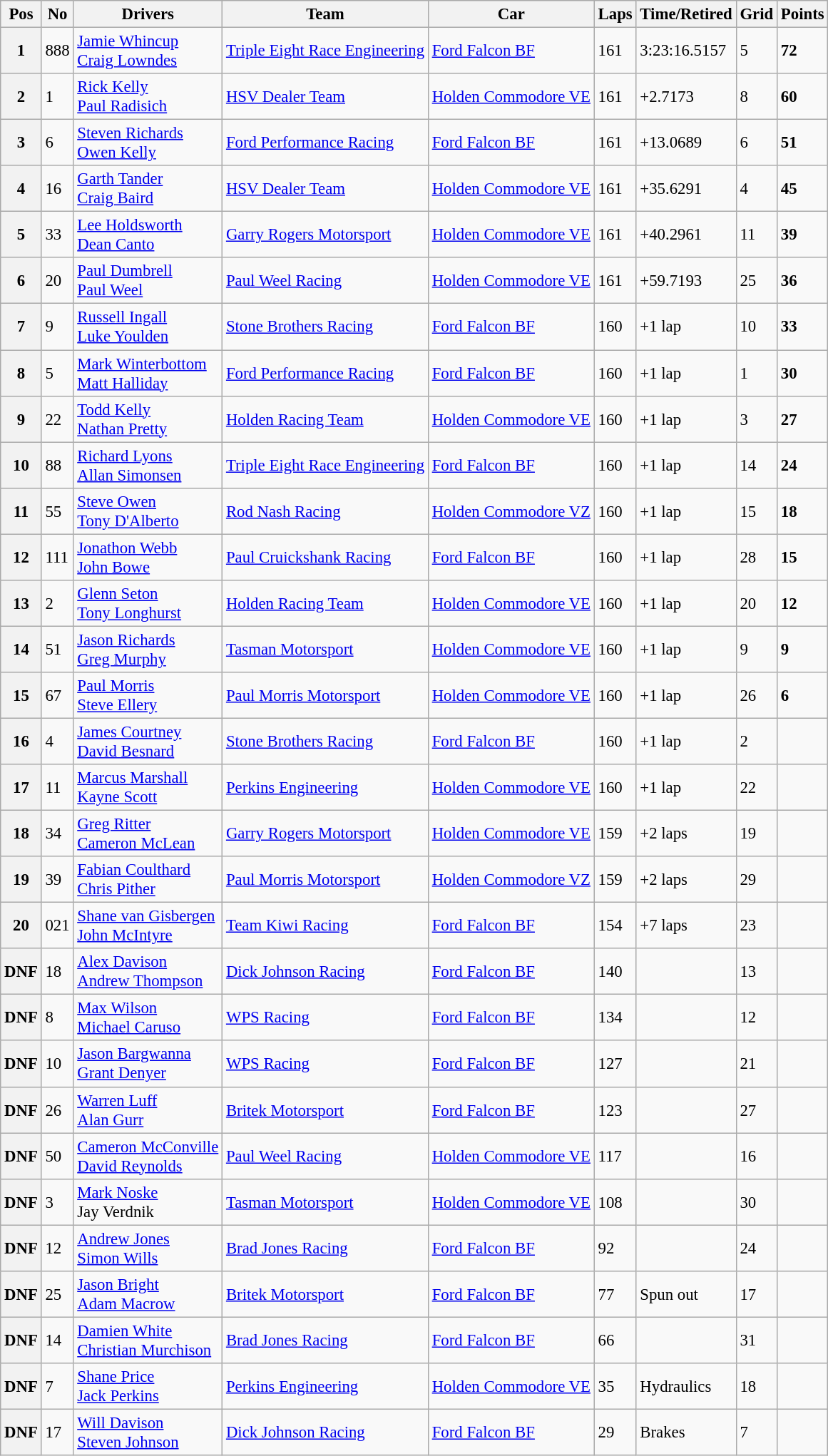<table class="wikitable" style="font-size: 95%;">
<tr>
<th>Pos</th>
<th>No</th>
<th>Drivers</th>
<th>Team</th>
<th>Car</th>
<th>Laps</th>
<th>Time/Retired</th>
<th>Grid</th>
<th>Points</th>
</tr>
<tr>
<th>1</th>
<td>888</td>
<td> <a href='#'>Jamie Whincup</a><br> <a href='#'>Craig Lowndes</a></td>
<td><a href='#'>Triple Eight Race Engineering</a></td>
<td><a href='#'>Ford Falcon BF</a></td>
<td>161</td>
<td>3:23:16.5157</td>
<td>5</td>
<td><strong>72</strong></td>
</tr>
<tr>
<th>2</th>
<td>1</td>
<td> <a href='#'>Rick Kelly</a><br> <a href='#'>Paul Radisich</a></td>
<td><a href='#'>HSV Dealer Team</a></td>
<td><a href='#'>Holden Commodore VE</a></td>
<td>161</td>
<td>+2.7173</td>
<td>8</td>
<td><strong>60</strong></td>
</tr>
<tr>
<th>3</th>
<td>6</td>
<td> <a href='#'>Steven Richards</a><br> <a href='#'>Owen Kelly</a></td>
<td><a href='#'>Ford Performance Racing</a></td>
<td><a href='#'>Ford Falcon BF</a></td>
<td>161</td>
<td>+13.0689</td>
<td>6</td>
<td><strong>51</strong></td>
</tr>
<tr>
<th>4</th>
<td>16</td>
<td> <a href='#'>Garth Tander</a><br> <a href='#'>Craig Baird</a></td>
<td><a href='#'>HSV Dealer Team</a></td>
<td><a href='#'>Holden Commodore VE</a></td>
<td>161</td>
<td>+35.6291</td>
<td>4</td>
<td><strong>45</strong></td>
</tr>
<tr>
<th>5</th>
<td>33</td>
<td> <a href='#'>Lee Holdsworth</a><br> <a href='#'>Dean Canto</a></td>
<td><a href='#'>Garry Rogers Motorsport</a></td>
<td><a href='#'>Holden Commodore VE</a></td>
<td>161</td>
<td>+40.2961</td>
<td>11</td>
<td><strong>39</strong></td>
</tr>
<tr>
<th>6</th>
<td>20</td>
<td> <a href='#'>Paul Dumbrell</a><br> <a href='#'>Paul Weel</a></td>
<td><a href='#'>Paul Weel Racing</a></td>
<td><a href='#'>Holden Commodore VE</a></td>
<td>161</td>
<td>+59.7193</td>
<td>25</td>
<td><strong>36</strong></td>
</tr>
<tr>
<th>7</th>
<td>9</td>
<td> <a href='#'>Russell Ingall</a><br> <a href='#'>Luke Youlden</a></td>
<td><a href='#'>Stone Brothers Racing</a></td>
<td><a href='#'>Ford Falcon BF</a></td>
<td>160</td>
<td>+1 lap</td>
<td>10</td>
<td><strong>33</strong></td>
</tr>
<tr>
<th>8</th>
<td>5</td>
<td> <a href='#'>Mark Winterbottom</a><br> <a href='#'>Matt Halliday</a></td>
<td><a href='#'>Ford Performance Racing</a></td>
<td><a href='#'>Ford Falcon BF</a></td>
<td>160</td>
<td>+1 lap</td>
<td>1</td>
<td><strong>30</strong></td>
</tr>
<tr>
<th>9</th>
<td>22</td>
<td> <a href='#'>Todd Kelly</a><br> <a href='#'>Nathan Pretty</a></td>
<td><a href='#'>Holden Racing Team</a></td>
<td><a href='#'>Holden Commodore VE</a></td>
<td>160</td>
<td>+1 lap</td>
<td>3</td>
<td><strong>27</strong></td>
</tr>
<tr>
<th>10</th>
<td>88</td>
<td> <a href='#'>Richard Lyons</a><br> <a href='#'>Allan Simonsen</a></td>
<td><a href='#'>Triple Eight Race Engineering</a></td>
<td><a href='#'>Ford Falcon BF</a></td>
<td>160</td>
<td>+1 lap</td>
<td>14</td>
<td><strong>24</strong></td>
</tr>
<tr>
<th>11</th>
<td>55</td>
<td> <a href='#'>Steve Owen</a><br> <a href='#'>Tony D'Alberto</a></td>
<td><a href='#'>Rod Nash Racing</a></td>
<td><a href='#'>Holden Commodore VZ</a></td>
<td>160</td>
<td>+1 lap</td>
<td>15</td>
<td><strong>18</strong></td>
</tr>
<tr>
<th>12</th>
<td>111</td>
<td> <a href='#'>Jonathon Webb</a><br> <a href='#'>John Bowe</a></td>
<td><a href='#'>Paul Cruickshank Racing</a></td>
<td><a href='#'>Ford Falcon BF</a></td>
<td>160</td>
<td>+1 lap</td>
<td>28</td>
<td><strong>15</strong></td>
</tr>
<tr>
<th>13</th>
<td>2</td>
<td> <a href='#'>Glenn Seton</a><br> <a href='#'>Tony Longhurst</a></td>
<td><a href='#'>Holden Racing Team</a></td>
<td><a href='#'>Holden Commodore VE</a></td>
<td>160</td>
<td>+1 lap</td>
<td>20</td>
<td><strong>12</strong></td>
</tr>
<tr>
<th>14</th>
<td>51</td>
<td> <a href='#'>Jason Richards</a><br> <a href='#'>Greg Murphy</a></td>
<td><a href='#'>Tasman Motorsport</a></td>
<td><a href='#'>Holden Commodore VE</a></td>
<td>160</td>
<td>+1 lap</td>
<td>9</td>
<td><strong>9</strong></td>
</tr>
<tr>
<th>15</th>
<td>67</td>
<td> <a href='#'>Paul Morris</a><br> <a href='#'>Steve Ellery</a></td>
<td><a href='#'>Paul Morris Motorsport</a></td>
<td><a href='#'>Holden Commodore VE</a></td>
<td>160</td>
<td>+1 lap</td>
<td>26</td>
<td><strong>6</strong></td>
</tr>
<tr>
<th>16</th>
<td>4</td>
<td> <a href='#'>James Courtney</a><br> <a href='#'>David Besnard</a></td>
<td><a href='#'>Stone Brothers Racing</a></td>
<td><a href='#'>Ford Falcon BF</a></td>
<td>160</td>
<td>+1 lap</td>
<td>2</td>
<td></td>
</tr>
<tr>
<th>17</th>
<td>11</td>
<td> <a href='#'>Marcus Marshall</a><br> <a href='#'>Kayne Scott</a></td>
<td><a href='#'>Perkins Engineering</a></td>
<td><a href='#'>Holden Commodore VE</a></td>
<td>160</td>
<td>+1 lap</td>
<td>22</td>
<td></td>
</tr>
<tr>
<th>18</th>
<td>34</td>
<td> <a href='#'>Greg Ritter</a><br> <a href='#'>Cameron McLean</a></td>
<td><a href='#'>Garry Rogers Motorsport</a></td>
<td><a href='#'>Holden Commodore VE</a></td>
<td>159</td>
<td>+2 laps</td>
<td>19</td>
<td></td>
</tr>
<tr>
<th>19</th>
<td>39</td>
<td> <a href='#'>Fabian Coulthard</a><br> <a href='#'>Chris Pither</a></td>
<td><a href='#'>Paul Morris Motorsport</a></td>
<td><a href='#'>Holden Commodore VZ</a></td>
<td>159</td>
<td>+2 laps</td>
<td>29</td>
<td></td>
</tr>
<tr>
<th>20</th>
<td>021</td>
<td> <a href='#'>Shane van Gisbergen</a><br> <a href='#'>John McIntyre</a></td>
<td><a href='#'>Team Kiwi Racing</a></td>
<td><a href='#'>Ford Falcon BF</a></td>
<td>154</td>
<td>+7 laps</td>
<td>23</td>
<td></td>
</tr>
<tr>
<th>DNF</th>
<td>18</td>
<td> <a href='#'>Alex Davison</a><br> <a href='#'>Andrew Thompson</a></td>
<td><a href='#'>Dick Johnson Racing</a></td>
<td><a href='#'>Ford Falcon BF</a></td>
<td>140</td>
<td></td>
<td>13</td>
<td></td>
</tr>
<tr>
<th>DNF</th>
<td>8</td>
<td> <a href='#'>Max Wilson</a><br> <a href='#'>Michael Caruso</a></td>
<td><a href='#'>WPS Racing</a></td>
<td><a href='#'>Ford Falcon BF</a></td>
<td>134</td>
<td></td>
<td>12</td>
<td></td>
</tr>
<tr>
<th>DNF</th>
<td>10</td>
<td> <a href='#'>Jason Bargwanna</a><br> <a href='#'>Grant Denyer</a></td>
<td><a href='#'>WPS Racing</a></td>
<td><a href='#'>Ford Falcon BF</a></td>
<td>127</td>
<td></td>
<td>21</td>
<td></td>
</tr>
<tr>
<th>DNF</th>
<td>26</td>
<td> <a href='#'>Warren Luff</a><br> <a href='#'>Alan Gurr</a></td>
<td><a href='#'>Britek Motorsport</a></td>
<td><a href='#'>Ford Falcon BF</a></td>
<td>123</td>
<td></td>
<td>27</td>
<td></td>
</tr>
<tr>
<th>DNF</th>
<td>50</td>
<td> <a href='#'>Cameron McConville</a><br> <a href='#'>David Reynolds</a></td>
<td><a href='#'>Paul Weel Racing</a></td>
<td><a href='#'>Holden Commodore VE</a></td>
<td>117</td>
<td></td>
<td>16</td>
<td></td>
</tr>
<tr>
<th>DNF</th>
<td>3</td>
<td> <a href='#'>Mark Noske</a><br> Jay Verdnik</td>
<td><a href='#'>Tasman Motorsport</a></td>
<td><a href='#'>Holden Commodore VE</a></td>
<td>108</td>
<td></td>
<td>30</td>
<td></td>
</tr>
<tr>
<th>DNF</th>
<td>12</td>
<td> <a href='#'>Andrew Jones</a><br> <a href='#'>Simon Wills</a></td>
<td><a href='#'>Brad Jones Racing</a></td>
<td><a href='#'>Ford Falcon BF</a></td>
<td>92</td>
<td></td>
<td>24</td>
<td></td>
</tr>
<tr>
<th>DNF</th>
<td>25</td>
<td> <a href='#'>Jason Bright</a><br> <a href='#'>Adam Macrow</a></td>
<td><a href='#'>Britek Motorsport</a></td>
<td><a href='#'>Ford Falcon BF</a></td>
<td>77</td>
<td>Spun out</td>
<td>17</td>
<td></td>
</tr>
<tr>
<th>DNF</th>
<td>14</td>
<td> <a href='#'>Damien White</a><br> <a href='#'>Christian Murchison</a></td>
<td><a href='#'>Brad Jones Racing</a></td>
<td><a href='#'>Ford Falcon BF</a></td>
<td>66</td>
<td></td>
<td>31</td>
<td></td>
</tr>
<tr>
<th>DNF</th>
<td>7</td>
<td> <a href='#'>Shane Price</a><br> <a href='#'>Jack Perkins</a></td>
<td><a href='#'>Perkins Engineering</a></td>
<td><a href='#'>Holden Commodore VE</a></td>
<td>35</td>
<td>Hydraulics</td>
<td>18</td>
<td></td>
</tr>
<tr>
<th>DNF</th>
<td>17</td>
<td> <a href='#'>Will Davison</a><br> <a href='#'>Steven Johnson</a></td>
<td><a href='#'>Dick Johnson Racing</a></td>
<td><a href='#'>Ford Falcon BF</a></td>
<td>29</td>
<td>Brakes</td>
<td>7</td>
<td></td>
</tr>
</table>
